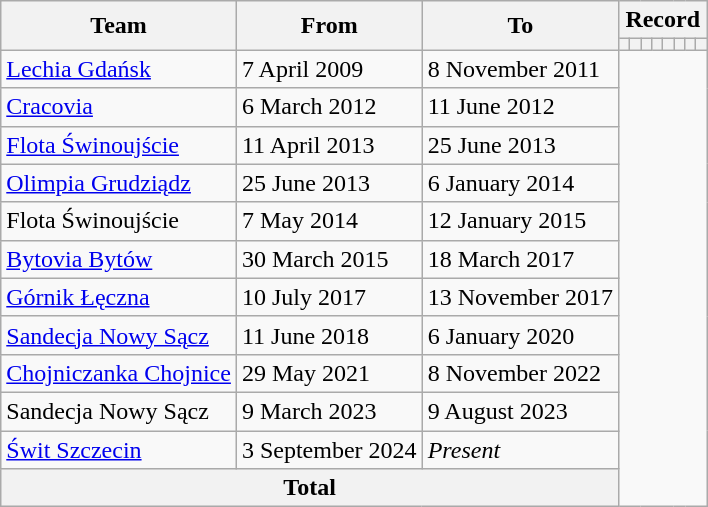<table class="wikitable" style="text-align: center;">
<tr>
<th rowspan="2">Team</th>
<th rowspan="2">From</th>
<th rowspan="2">To</th>
<th colspan="8">Record</th>
</tr>
<tr>
<th></th>
<th></th>
<th></th>
<th></th>
<th></th>
<th></th>
<th></th>
<th></th>
</tr>
<tr>
<td align=left><a href='#'>Lechia Gdańsk</a></td>
<td align=left>7 April 2009</td>
<td align=left>8 November 2011<br></td>
</tr>
<tr>
<td align=left><a href='#'>Cracovia</a></td>
<td align=left>6 March 2012</td>
<td align=left>11 June 2012<br></td>
</tr>
<tr>
<td align=left><a href='#'>Flota Świnoujście</a></td>
<td align=left>11 April 2013</td>
<td align=left>25 June 2013<br></td>
</tr>
<tr>
<td align=left><a href='#'>Olimpia Grudziądz</a></td>
<td align=left>25 June 2013</td>
<td align=left>6 January 2014<br></td>
</tr>
<tr>
<td align=left>Flota Świnoujście</td>
<td align=left>7 May 2014</td>
<td align=left>12 January 2015<br></td>
</tr>
<tr>
<td align=left><a href='#'>Bytovia Bytów</a></td>
<td align=left>30 March 2015</td>
<td align=left>18 March 2017<br></td>
</tr>
<tr>
<td align=left><a href='#'>Górnik Łęczna</a></td>
<td align=left>10 July 2017</td>
<td align=left>13 November 2017<br></td>
</tr>
<tr>
<td align=left><a href='#'>Sandecja Nowy Sącz</a></td>
<td align=left>11 June 2018</td>
<td align=left>6 January 2020<br></td>
</tr>
<tr>
<td align=left><a href='#'>Chojniczanka Chojnice</a></td>
<td align=left>29 May 2021</td>
<td align=left>8 November 2022<br></td>
</tr>
<tr>
<td align=left>Sandecja Nowy Sącz</td>
<td align=left>9 March 2023</td>
<td align=left>9 August 2023<br></td>
</tr>
<tr>
<td align=left><a href='#'>Świt Szczecin</a></td>
<td align=left>3 September 2024</td>
<td align=left><em>Present</em><br></td>
</tr>
<tr>
<th colspan="3">Total<br></th>
</tr>
</table>
